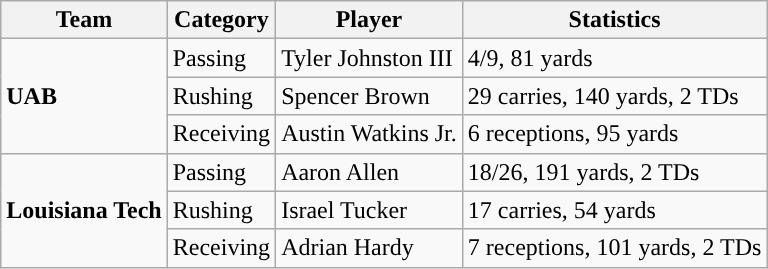<table class="wikitable" style="float: left;">
<tr>
<th>Team</th>
<th>Category</th>
<th>Player</th>
<th>Statistics</th>
</tr>
<tr>
<td rowspan=3><strong>UAB</strong></td>
<td>Passing</td>
<td>Tyler Johnston III</td>
<td>4/9, 81 yards</td>
</tr>
<tr>
<td>Rushing</td>
<td>Spencer Brown</td>
<td>29 carries, 140 yards, 2 TDs</td>
</tr>
<tr>
<td>Receiving</td>
<td>Austin Watkins Jr.</td>
<td>6 receptions, 95 yards</td>
</tr>
<tr>
<td rowspan=3><strong>Louisiana Tech</strong></td>
<td>Passing</td>
<td>Aaron Allen</td>
<td>18/26, 191 yards, 2 TDs</td>
</tr>
<tr>
<td>Rushing</td>
<td>Israel Tucker</td>
<td>17 carries, 54 yards</td>
</tr>
<tr>
<td>Receiving</td>
<td>Adrian Hardy</td>
<td>7 receptions, 101 yards, 2 TDs</td>
</tr>
</table>
